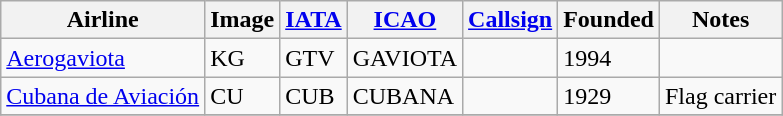<table class="wikitable sortable">
<tr>
<th>Airline</th>
<th>Image</th>
<th><a href='#'>IATA</a></th>
<th><a href='#'>ICAO</a></th>
<th><a href='#'>Callsign</a></th>
<th>Founded</th>
<th>Notes</th>
</tr>
<tr>
<td><a href='#'>Aerogaviota</a></td>
<td>KG</td>
<td>GTV</td>
<td>GAVIOTA</td>
<td></td>
<td>1994</td>
<td></td>
</tr>
<tr>
<td><a href='#'>Cubana de Aviación</a></td>
<td>CU</td>
<td>CUB</td>
<td>CUBANA</td>
<td></td>
<td>1929</td>
<td>Flag carrier</td>
</tr>
<tr>
</tr>
</table>
